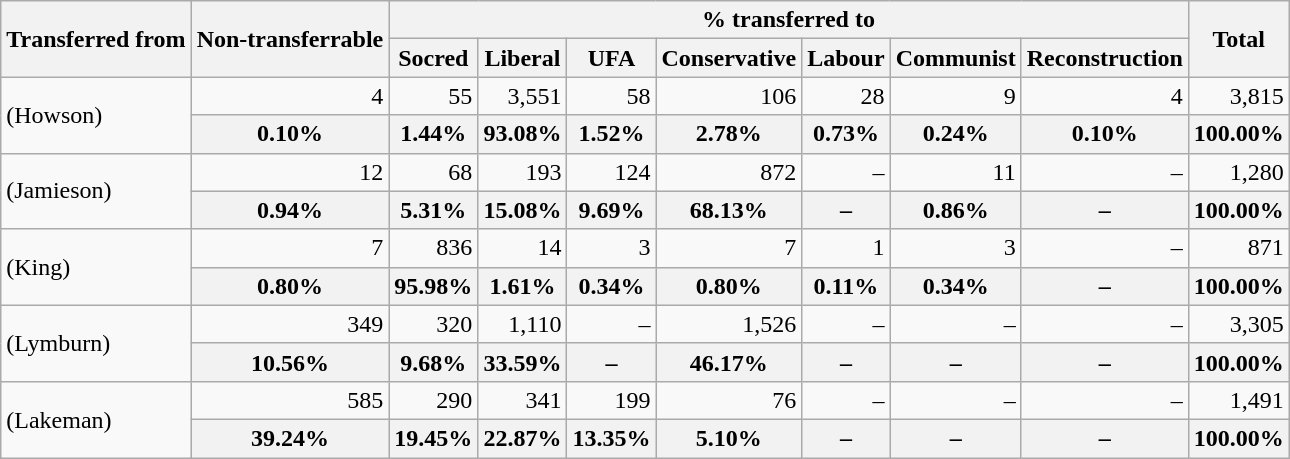<table class="wikitable" style="text-align:right;">
<tr>
<th rowspan="2">Transferred from</th>
<th rowspan="2">Non-transferrable</th>
<th colspan="7">% transferred to</th>
<th rowspan="2">Total</th>
</tr>
<tr>
<th>Socred</th>
<th>Liberal</th>
<th>UFA</th>
<th>Conservative</th>
<th>Labour</th>
<th>Communist</th>
<th>Reconstruction</th>
</tr>
<tr>
<td style="text-align:left;" rowspan="2"> (Howson)</td>
<td>4</td>
<td>55</td>
<td>3,551</td>
<td>58</td>
<td>106</td>
<td>28</td>
<td>9</td>
<td>4</td>
<td>3,815</td>
</tr>
<tr>
<th>0.10%</th>
<th>1.44%</th>
<th>93.08%</th>
<th>1.52%</th>
<th>2.78%</th>
<th>0.73%</th>
<th>0.24%</th>
<th>0.10%</th>
<th>100.00%</th>
</tr>
<tr>
<td style="text-align:left;" rowspan="2"> (Jamieson)</td>
<td>12</td>
<td>68</td>
<td>193</td>
<td>124</td>
<td>872</td>
<td>–</td>
<td>11</td>
<td>–</td>
<td>1,280</td>
</tr>
<tr>
<th>0.94%</th>
<th>5.31%</th>
<th>15.08%</th>
<th>9.69%</th>
<th>68.13%</th>
<th>–</th>
<th>0.86%</th>
<th>–</th>
<th>100.00%</th>
</tr>
<tr>
<td style="text-align:left;" rowspan="2"> (King)</td>
<td>7</td>
<td>836</td>
<td>14</td>
<td>3</td>
<td>7</td>
<td>1</td>
<td>3</td>
<td>–</td>
<td>871</td>
</tr>
<tr>
<th>0.80%</th>
<th>95.98%</th>
<th>1.61%</th>
<th>0.34%</th>
<th>0.80%</th>
<th>0.11%</th>
<th>0.34%</th>
<th>–</th>
<th>100.00%</th>
</tr>
<tr>
<td style="text-align:left;" rowspan="2"> (Lymburn)</td>
<td>349</td>
<td>320</td>
<td>1,110</td>
<td>–</td>
<td>1,526</td>
<td>–</td>
<td>–</td>
<td>–</td>
<td>3,305</td>
</tr>
<tr>
<th>10.56%</th>
<th>9.68%</th>
<th>33.59%</th>
<th>–</th>
<th>46.17%</th>
<th>–</th>
<th>–</th>
<th>–</th>
<th>100.00%</th>
</tr>
<tr>
<td style="text-align:left;" rowspan="2"> (Lakeman)</td>
<td>585</td>
<td>290</td>
<td>341</td>
<td>199</td>
<td>76</td>
<td>–</td>
<td>–</td>
<td>–</td>
<td>1,491</td>
</tr>
<tr>
<th>39.24%</th>
<th>19.45%</th>
<th>22.87%</th>
<th>13.35%</th>
<th>5.10%</th>
<th>–</th>
<th>–</th>
<th>–</th>
<th>100.00%</th>
</tr>
</table>
